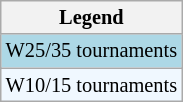<table class="wikitable" style="font-size:85%;">
<tr>
<th>Legend</th>
</tr>
<tr style="background:lightblue;">
<td>W25/35 tournaments</td>
</tr>
<tr style="background:#f0f8ff;">
<td>W10/15 tournaments</td>
</tr>
</table>
